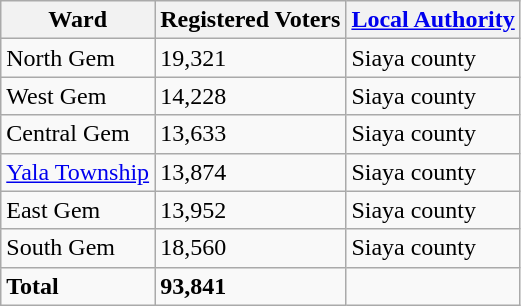<table class="wikitable">
<tr>
<th>Ward</th>
<th>Registered Voters</th>
<th><a href='#'>Local Authority</a></th>
</tr>
<tr>
<td>North Gem</td>
<td>19,321</td>
<td>Siaya county</td>
</tr>
<tr>
<td>West Gem</td>
<td>14,228</td>
<td>Siaya county</td>
</tr>
<tr>
<td>Central Gem</td>
<td>13,633</td>
<td>Siaya county</td>
</tr>
<tr>
<td><a href='#'>Yala Township</a></td>
<td>13,874</td>
<td>Siaya county</td>
</tr>
<tr>
<td>East Gem</td>
<td>13,952</td>
<td>Siaya county</td>
</tr>
<tr>
<td>South Gem</td>
<td>18,560</td>
<td>Siaya county</td>
</tr>
<tr>
<td><strong>Total</strong></td>
<td><strong>93,841</strong></td>
<td></td>
</tr>
</table>
